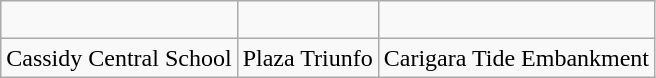<table class="wikitable">
<tr>
<td></td>
<td></td>
<td>  </td>
</tr>
<tr>
<td>Cassidy Central School</td>
<td>Plaza Triunfo</td>
<td>Carigara Tide Embankment</td>
</tr>
</table>
